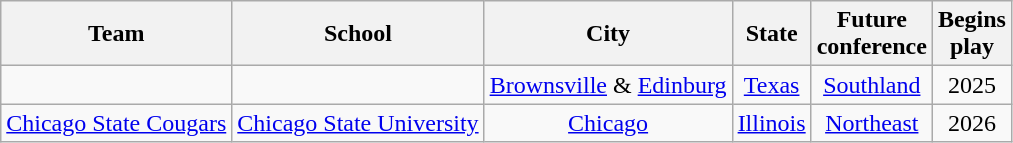<table class="wikitable sortable" style="text-align:center;">
<tr>
<th>Team</th>
<th>School</th>
<th>City</th>
<th>State</th>
<th>Future<br>conference</th>
<th>Begins<br>play</th>
</tr>
<tr>
<td></td>
<td></td>
<td><a href='#'>Brownsville</a> & <a href='#'>Edinburg</a></td>
<td><a href='#'>Texas</a></td>
<td><a href='#'>Southland</a></td>
<td>2025</td>
</tr>
<tr>
<td><a href='#'>Chicago State Cougars</a></td>
<td><a href='#'>Chicago State University</a></td>
<td><a href='#'>Chicago</a></td>
<td><a href='#'>Illinois</a></td>
<td><a href='#'>Northeast</a></td>
<td>2026</td>
</tr>
</table>
